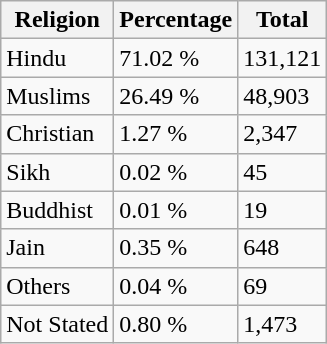<table class="wikitable">
<tr>
<th>Religion</th>
<th>Percentage</th>
<th>Total</th>
</tr>
<tr>
<td>Hindu</td>
<td>71.02 %</td>
<td>131,121</td>
</tr>
<tr>
<td>Muslims</td>
<td>26.49 %</td>
<td>48,903</td>
</tr>
<tr>
<td>Christian</td>
<td>1.27 %</td>
<td>2,347</td>
</tr>
<tr>
<td>Sikh</td>
<td>0.02 %</td>
<td>45</td>
</tr>
<tr>
<td>Buddhist</td>
<td>0.01 %</td>
<td>19</td>
</tr>
<tr>
<td>Jain</td>
<td>0.35 %</td>
<td>648</td>
</tr>
<tr>
<td>Others</td>
<td>0.04 %</td>
<td>69</td>
</tr>
<tr>
<td>Not Stated</td>
<td>0.80 %</td>
<td>1,473</td>
</tr>
</table>
